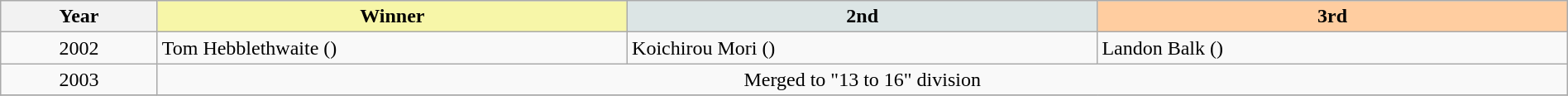<table class="wikitable" width=100%>
<tr>
<th width=10%>Year</th>
<th style="background-color: #F7F6A8;" width=30%>Winner</th>
<th style="background-color: #DCE5E5;" width=30%>2nd</th>
<th style="background-color: #FFCDA0;" width=30%>3rd</th>
</tr>
<tr>
<td align=center>2002 </td>
<td>Tom Hebblethwaite ()</td>
<td>Koichirou Mori ()</td>
<td>Landon Balk ()</td>
</tr>
<tr>
<td align=center>2003 </td>
<td align=center colspan="3">Merged to "13 to 16" division</td>
</tr>
<tr>
</tr>
</table>
